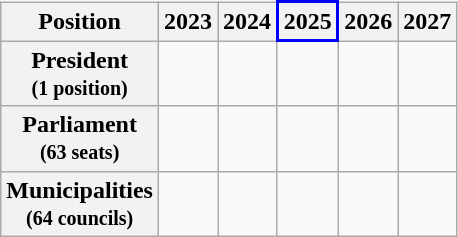<table class="wikitable">
<tr>
<th>Position</th>
<th>2023</th>
<th>2024</th>
<th style="border: 2px solid blue;">2025</th>
<th>2026</th>
<th>2027</th>
</tr>
<tr>
<th>President<br><small>(1 position)</small></th>
<td></td>
<td></td>
<td></td>
<td></td>
<td></td>
</tr>
<tr>
<th>Parliament<br><small>(63 seats)</small></th>
<td></td>
<td></td>
<td></td>
<td></td>
<td></td>
</tr>
<tr>
<th>Municipalities<br><small>(64 councils)</small></th>
<td></td>
<td></td>
<td></td>
<td></td>
<td></td>
</tr>
</table>
